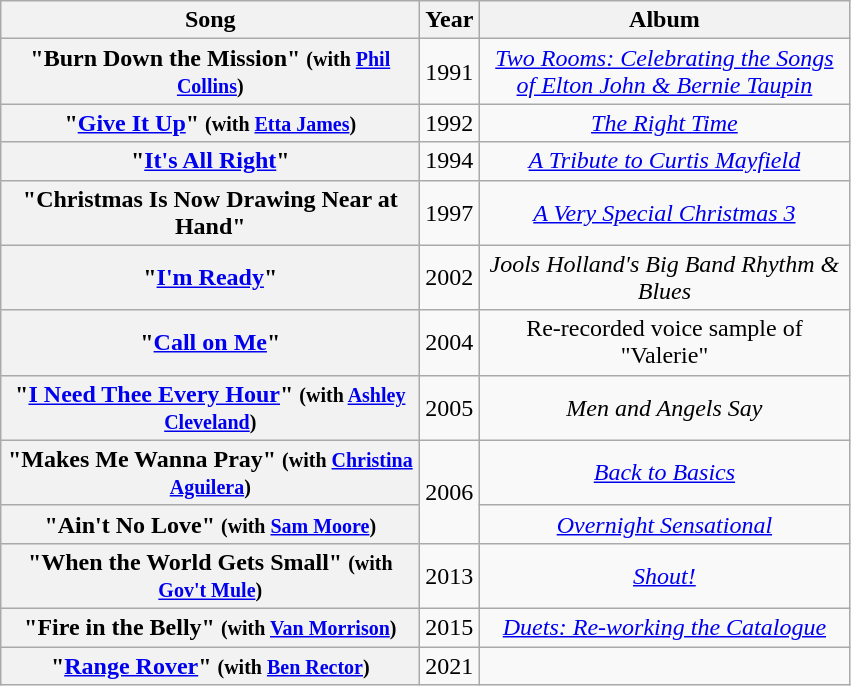<table class="wikitable plainrowheaders" style="text-align:center;">
<tr>
<th scope="col" style="width:17em;">Song</th>
<th scope="col" style="width:2em;">Year</th>
<th style="width:15em;">Album</th>
</tr>
<tr>
<th scope="row">"Burn Down the Mission" <small>(with <a href='#'>Phil Collins</a>)</small></th>
<td>1991</td>
<td><em><a href='#'>Two Rooms: Celebrating the Songs of Elton John & Bernie Taupin</a></em></td>
</tr>
<tr>
<th scope="row">"<a href='#'>Give It Up</a>" <small>(with <a href='#'>Etta James</a>)</small></th>
<td>1992</td>
<td><em><a href='#'>The Right Time</a></em></td>
</tr>
<tr>
<th scope="row">"<a href='#'>It's All Right</a>"</th>
<td>1994</td>
<td><em><a href='#'>A Tribute to Curtis Mayfield</a></em></td>
</tr>
<tr>
<th scope="row">"Christmas Is Now Drawing Near at Hand"</th>
<td>1997</td>
<td><em><a href='#'>A Very Special Christmas 3</a></em></td>
</tr>
<tr>
<th scope="row">"<a href='#'>I'm Ready</a>"</th>
<td>2002</td>
<td><em>Jools Holland's Big Band Rhythm & Blues</em></td>
</tr>
<tr>
<th scope="row">"<a href='#'>Call on Me</a>"</th>
<td>2004</td>
<td>Re-recorded voice sample of "Valerie"</td>
</tr>
<tr>
<th scope="row">"<a href='#'>I Need Thee Every Hour</a>" <small>(with <a href='#'>Ashley Cleveland</a>)</small></th>
<td>2005</td>
<td><em>Men and Angels Say</em></td>
</tr>
<tr>
<th scope="row">"Makes Me Wanna Pray" <small>(with <a href='#'>Christina Aguilera</a>)</small></th>
<td rowspan="2">2006</td>
<td><em><a href='#'>Back to Basics</a></em></td>
</tr>
<tr>
<th scope="row">"Ain't No Love" <small>(with <a href='#'>Sam Moore</a>)</small></th>
<td><em><a href='#'>Overnight Sensational</a></em></td>
</tr>
<tr>
<th scope="row">"When the World Gets Small" <small>(with <a href='#'>Gov't Mule</a>)</small></th>
<td>2013</td>
<td><em><a href='#'>Shout!</a></em></td>
</tr>
<tr>
<th scope="row">"Fire in the Belly" <small>(with <a href='#'>Van Morrison</a>)</small></th>
<td>2015</td>
<td><em><a href='#'>Duets: Re-working the Catalogue</a></em></td>
</tr>
<tr>
<th scope="row">"<a href='#'>Range Rover</a>" <small>(with <a href='#'>Ben Rector</a>)</small></th>
<td>2021</td>
<td></td>
</tr>
</table>
